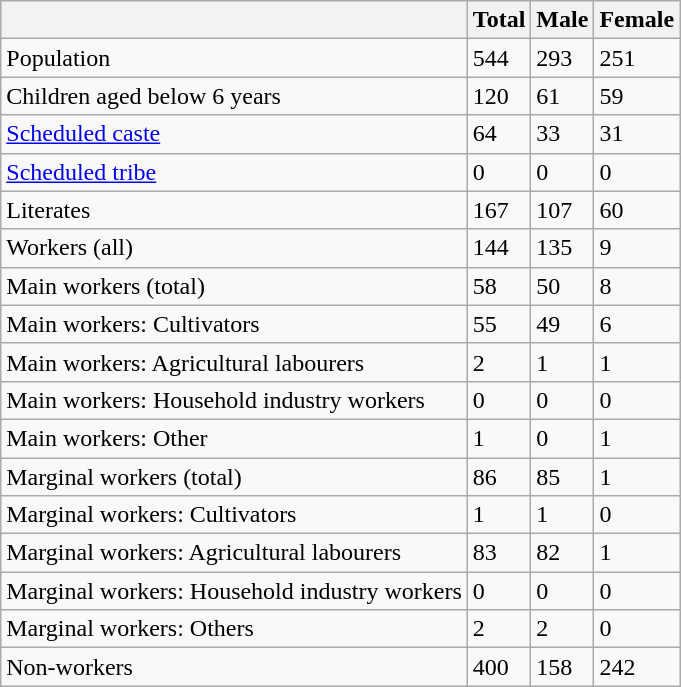<table class="wikitable sortable">
<tr>
<th></th>
<th>Total</th>
<th>Male</th>
<th>Female</th>
</tr>
<tr>
<td>Population</td>
<td>544</td>
<td>293</td>
<td>251</td>
</tr>
<tr>
<td>Children aged below 6 years</td>
<td>120</td>
<td>61</td>
<td>59</td>
</tr>
<tr>
<td><a href='#'>Scheduled caste</a></td>
<td>64</td>
<td>33</td>
<td>31</td>
</tr>
<tr>
<td><a href='#'>Scheduled tribe</a></td>
<td>0</td>
<td>0</td>
<td>0</td>
</tr>
<tr>
<td>Literates</td>
<td>167</td>
<td>107</td>
<td>60</td>
</tr>
<tr>
<td>Workers (all)</td>
<td>144</td>
<td>135</td>
<td>9</td>
</tr>
<tr>
<td>Main workers (total)</td>
<td>58</td>
<td>50</td>
<td>8</td>
</tr>
<tr>
<td>Main workers: Cultivators</td>
<td>55</td>
<td>49</td>
<td>6</td>
</tr>
<tr>
<td>Main workers: Agricultural labourers</td>
<td>2</td>
<td>1</td>
<td>1</td>
</tr>
<tr>
<td>Main workers: Household industry workers</td>
<td>0</td>
<td>0</td>
<td>0</td>
</tr>
<tr>
<td>Main workers: Other</td>
<td>1</td>
<td>0</td>
<td>1</td>
</tr>
<tr>
<td>Marginal workers (total)</td>
<td>86</td>
<td>85</td>
<td>1</td>
</tr>
<tr>
<td>Marginal workers: Cultivators</td>
<td>1</td>
<td>1</td>
<td>0</td>
</tr>
<tr>
<td>Marginal workers: Agricultural labourers</td>
<td>83</td>
<td>82</td>
<td>1</td>
</tr>
<tr>
<td>Marginal workers: Household industry workers</td>
<td>0</td>
<td>0</td>
<td>0</td>
</tr>
<tr>
<td>Marginal workers: Others</td>
<td>2</td>
<td>2</td>
<td>0</td>
</tr>
<tr>
<td>Non-workers</td>
<td>400</td>
<td>158</td>
<td>242</td>
</tr>
</table>
